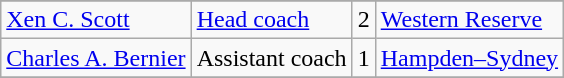<table class="wikitable">
<tr>
</tr>
<tr>
<td><a href='#'>Xen C. Scott</a></td>
<td><a href='#'>Head coach</a></td>
<td align=center>2</td>
<td><a href='#'>Western Reserve</a></td>
</tr>
<tr>
<td><a href='#'>Charles A. Bernier</a></td>
<td>Assistant coach</td>
<td align=center>1</td>
<td><a href='#'>Hampden–Sydney</a></td>
</tr>
<tr>
</tr>
</table>
